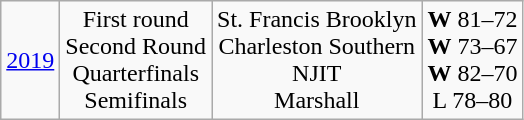<table class="wikitable">
<tr align="center">
<td><a href='#'>2019</a></td>
<td>First round <br> Second Round <br> Quarterfinals <br> Semifinals</td>
<td>St. Francis Brooklyn<br> Charleston Southern <br> NJIT <br> Marshall</td>
<td><strong>W</strong> 81–72<br><strong>W</strong> 73–67<br> <strong>W</strong> 82–70 <br> L 78–80</td>
</tr>
</table>
